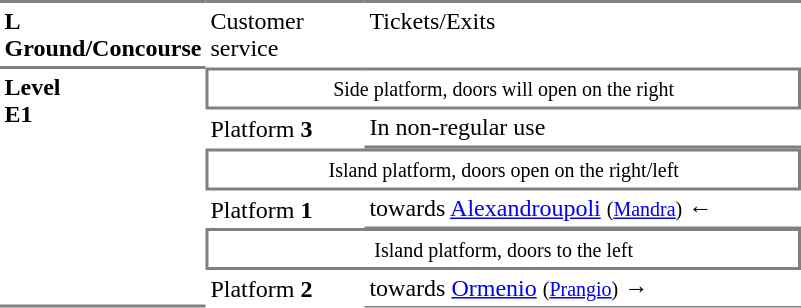<table table border=0 cellspacing=0 cellpadding=3>
<tr>
<td style="border-bottom:solid 2px gray;border-top:solid 2px gray;" width=50 valign=top><strong>L<br>Ground/Concourse</strong></td>
<td style="border-top:solid 2px gray;border-bottom:solid 1px gray;" width=100 valign=top>Customer service</td>
<td style="border-top:solid 2px gray;border-bottom:solid 1px gray;" width=285 valign=top>Tickets/Exits</td>
</tr>
<tr>
<td style="border-bottom:solid 2px gray;" rowspan=12 valign=top><strong>Level<br>Ε1</strong></td>
<td style="border-top:solid 1px gray;border-right:solid 2px gray;border-left:solid 2px gray;border-bottom:solid 2px gray;text-align:center;" colspan=2><small>Side platform, doors will open on the right</small></td>
</tr>
<tr>
<td>Platform <span><strong>3</strong></span></td>
<td style="border-bottom:solid 2px gray;">In non-regular use</td>
</tr>
<tr>
<td style="border-top:solid 2px gray;border-right:solid 2px gray;border-left:solid 2px gray;border-bottom:solid 2px gray;text-align:center;" colspan=2><small>Island platform, doors open on the right/left</small></td>
</tr>
<tr>
<td>Platform <span><strong>1</strong></span></td>
<td style="border-bottom:solid 1px gray;"> towards <a href='#'>Alexandroupoli</a> <small>(<a href='#'>Mandra</a>)</small> ←</td>
</tr>
<tr>
<td style="border-top:solid 2px gray;border-right:solid 2px gray;border-left:solid 2px gray;border-bottom:solid 2px gray;text-align:center;" colspan=2><small>Island platform, doors to the left</small></td>
</tr>
<tr>
<td>Platform <span><strong>2</strong></span></td>
<td style="border-bottom:solid 1px gray;"> towards  <a href='#'>Ormenio</a> <small>(<a href='#'>Prangio</a>)</small> →</td>
<td></td>
</tr>
</table>
